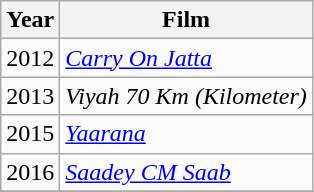<table class="wikitable sortable">
<tr>
<th>Year</th>
<th>Film</th>
</tr>
<tr>
<td>2012</td>
<td><em><a href='#'>Carry On Jatta</a></em></td>
</tr>
<tr>
<td>2013</td>
<td><em>Viyah 70 Km (Kilometer)</em></td>
</tr>
<tr>
<td>2015</td>
<td><em><a href='#'>Yaarana</a></em></td>
</tr>
<tr>
<td>2016</td>
<td><em><a href='#'>Saadey CM Saab</a></em></td>
</tr>
<tr>
</tr>
</table>
